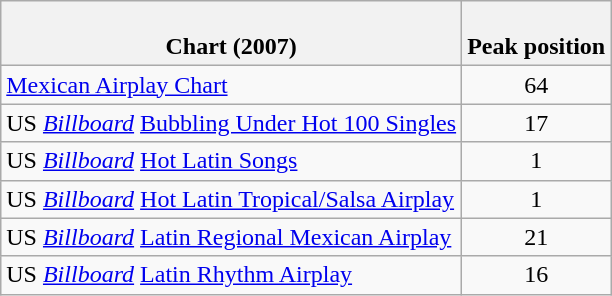<table class="wikitable">
<tr>
<th><br>Chart (2007)</th>
<th><br>Peak
position</th>
</tr>
<tr>
<td><a href='#'>Mexican Airplay Chart</a></td>
<td align="center">64</td>
</tr>
<tr>
<td>US <em><a href='#'>Billboard</a></em> <a href='#'>Bubbling Under Hot 100 Singles</a></td>
<td align="center">17</td>
</tr>
<tr>
<td>US <em><a href='#'>Billboard</a></em> <a href='#'>Hot Latin Songs</a></td>
<td align="center">1</td>
</tr>
<tr>
<td>US <em><a href='#'>Billboard</a></em> <a href='#'>Hot Latin Tropical/Salsa Airplay</a></td>
<td align="center">1</td>
</tr>
<tr>
<td>US <em><a href='#'>Billboard</a></em> <a href='#'>Latin Regional Mexican Airplay</a></td>
<td align="center">21</td>
</tr>
<tr>
<td>US <em><a href='#'>Billboard</a></em> <a href='#'>Latin Rhythm Airplay</a></td>
<td align="center">16</td>
</tr>
</table>
